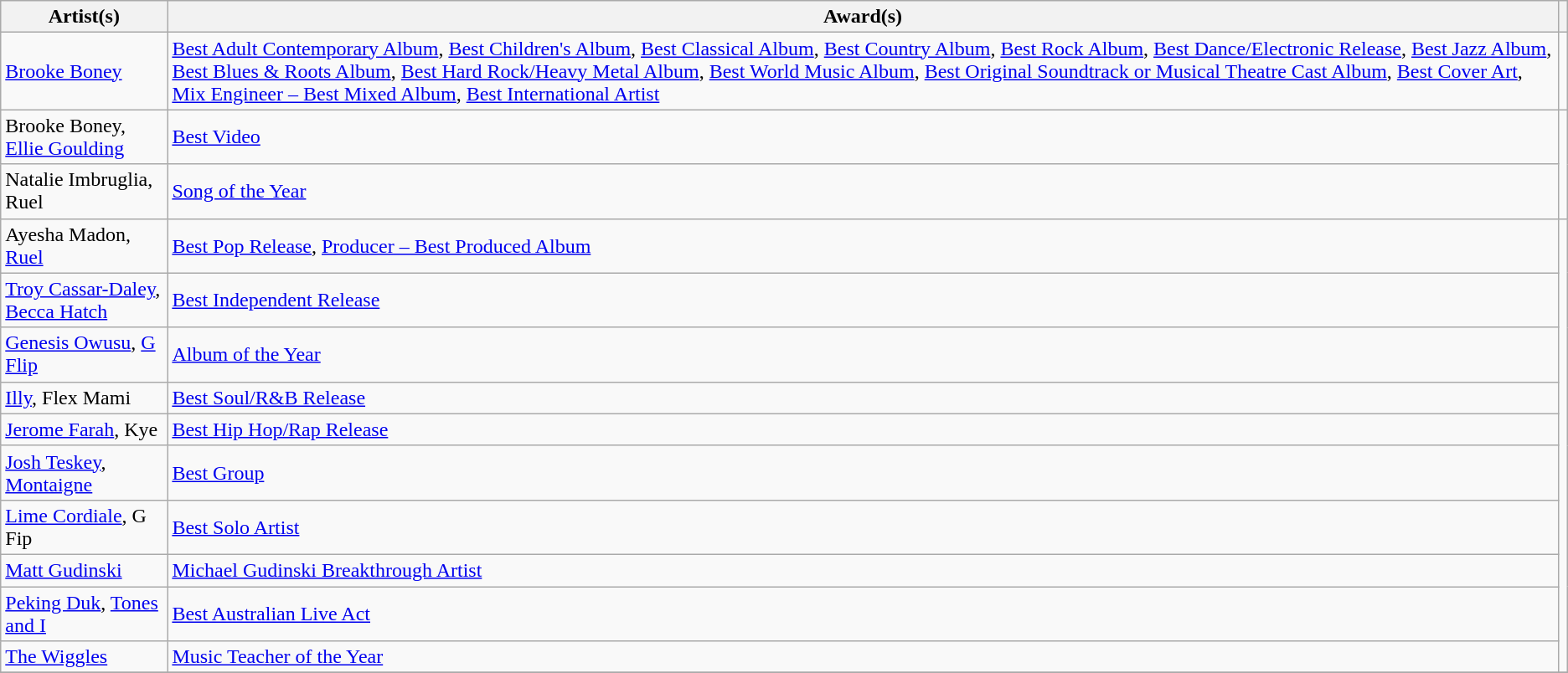<table class="wikitable plainrowheaders" style="width="100%">
<tr>
<th scope="col" style="width="50%">Artist(s)</th>
<th scope="col" style="width="40%">Award(s)</th>
<th scope="col" style="width="10%"></th>
</tr>
<tr>
<td><a href='#'>Brooke Boney</a></td>
<td><a href='#'>Best Adult Contemporary Album</a>, <a href='#'>Best Children's Album</a>, <a href='#'>Best Classical Album</a>, <a href='#'>Best Country Album</a>, <a href='#'>Best Rock Album</a>, <a href='#'>Best Dance/Electronic Release</a>, <a href='#'>Best Jazz Album</a>, <a href='#'>Best Blues & Roots Album</a>, <a href='#'>Best Hard Rock/Heavy Metal Album</a>, <a href='#'>Best World Music Album</a>, <a href='#'>Best Original Soundtrack or Musical Theatre Cast Album</a>, <a href='#'>Best Cover Art</a>, <a href='#'>Mix Engineer – Best Mixed Album</a>, <a href='#'>Best International Artist</a></td>
<td></td>
</tr>
<tr>
<td>Brooke Boney, <a href='#'>Ellie Goulding</a></td>
<td><a href='#'>Best Video</a></td>
<td rowspan="2"></td>
</tr>
<tr>
<td>Natalie Imbruglia, Ruel</td>
<td><a href='#'>Song of the Year</a></td>
</tr>
<tr>
<td>Ayesha Madon, <a href='#'>Ruel</a></td>
<td><a href='#'>Best Pop Release</a>, <a href='#'>Producer – Best Produced Album</a></td>
<td rowspan="10"></td>
</tr>
<tr>
<td><a href='#'>Troy Cassar-Daley</a>, <a href='#'>Becca Hatch</a></td>
<td><a href='#'>Best Independent Release</a></td>
</tr>
<tr>
<td><a href='#'>Genesis Owusu</a>, <a href='#'>G Flip</a></td>
<td><a href='#'>Album of the Year</a></td>
</tr>
<tr>
<td><a href='#'>Illy</a>, Flex Mami</td>
<td><a href='#'>Best Soul/R&B Release</a></td>
</tr>
<tr>
<td><a href='#'>Jerome Farah</a>, Kye</td>
<td><a href='#'>Best Hip Hop/Rap Release</a></td>
</tr>
<tr>
<td><a href='#'>Josh Teskey</a>, <a href='#'>Montaigne</a></td>
<td><a href='#'>Best Group</a></td>
</tr>
<tr>
<td><a href='#'>Lime Cordiale</a>, G Fip</td>
<td><a href='#'>Best Solo Artist</a></td>
</tr>
<tr>
<td><a href='#'>Matt Gudinski</a></td>
<td><a href='#'>Michael Gudinski Breakthrough Artist</a></td>
</tr>
<tr>
<td><a href='#'>Peking Duk</a>, <a href='#'>Tones and I</a></td>
<td><a href='#'>Best Australian Live Act</a></td>
</tr>
<tr>
<td><a href='#'>The Wiggles</a></td>
<td><a href='#'>Music Teacher of the Year</a></td>
</tr>
<tr>
</tr>
</table>
